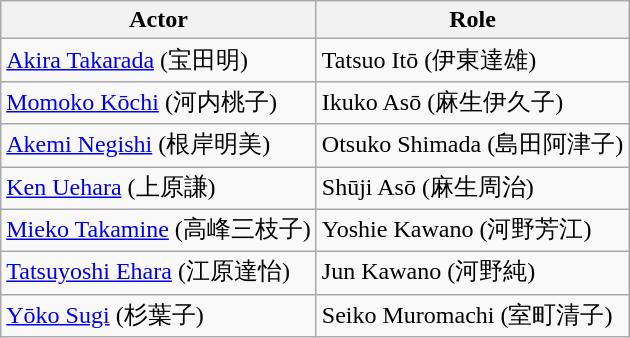<table class="wikitable">
<tr>
<th>Actor</th>
<th>Role</th>
</tr>
<tr>
<td><a href='#'>Akira Takarada</a> (宝田明)</td>
<td>Tatsuo Itō (伊東達雄)</td>
</tr>
<tr>
<td><a href='#'>Momoko Kōchi</a> (河内桃子)</td>
<td>Ikuko Asō (麻生伊久子)</td>
</tr>
<tr>
<td><a href='#'>Akemi Negishi</a> (根岸明美)</td>
<td>Otsuko Shimada (島田阿津子)</td>
</tr>
<tr>
<td><a href='#'>Ken Uehara</a> (上原謙)</td>
<td>Shūji Asō (麻生周治)</td>
</tr>
<tr>
<td><a href='#'>Mieko Takamine</a> (高峰三枝子)</td>
<td>Yoshie Kawano (河野芳江)</td>
</tr>
<tr>
<td><a href='#'>Tatsuyoshi Ehara</a> (江原達怡)</td>
<td>Jun Kawano (河野純)</td>
</tr>
<tr>
<td><a href='#'>Yōko Sugi</a> (杉葉子)</td>
<td>Seiko Muromachi (室町清子)</td>
</tr>
</table>
